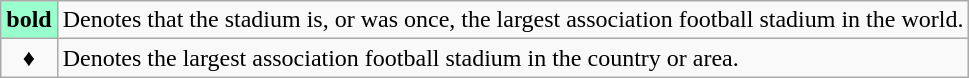<table class="wikitable">
<tr>
<td align="center" style="background-color:#9FC"><strong>bold</strong></td>
<td>Denotes that the stadium is, or was once, the largest association football stadium in the world.</td>
</tr>
<tr>
<td align="center">♦</td>
<td>Denotes the largest association football stadium in the country or area.</td>
</tr>
</table>
